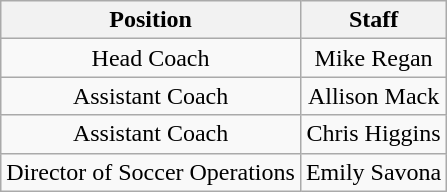<table class="wikitable" style="text-align:center;">
<tr>
<th>Position</th>
<th>Staff</th>
</tr>
<tr>
<td>Head Coach</td>
<td>Mike Regan</td>
</tr>
<tr>
<td>Assistant Coach</td>
<td>Allison Mack</td>
</tr>
<tr>
<td>Assistant Coach</td>
<td>Chris Higgins</td>
</tr>
<tr>
<td>Director of Soccer Operations</td>
<td>Emily Savona</td>
</tr>
</table>
